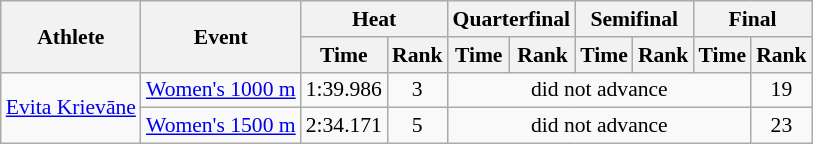<table class="wikitable" style="font-size:90%">
<tr>
<th rowspan="2">Athlete</th>
<th rowspan="2">Event</th>
<th colspan="2">Heat</th>
<th colspan="2">Quarterfinal</th>
<th colspan="2">Semifinal</th>
<th colspan="2">Final</th>
</tr>
<tr>
<th>Time</th>
<th>Rank</th>
<th>Time</th>
<th>Rank</th>
<th>Time</th>
<th>Rank</th>
<th>Time</th>
<th>Rank</th>
</tr>
<tr>
<td rowspan=2><a href='#'>Evita Krievāne</a></td>
<td><a href='#'>Women's 1000 m</a></td>
<td align="center">1:39.986</td>
<td align="center">3</td>
<td colspan=5 align="center">did not advance</td>
<td align="center">19</td>
</tr>
<tr>
<td><a href='#'>Women's 1500 m</a></td>
<td align="center">2:34.171</td>
<td align="center">5</td>
<td colspan=5 align="center">did not advance</td>
<td align="center">23</td>
</tr>
</table>
